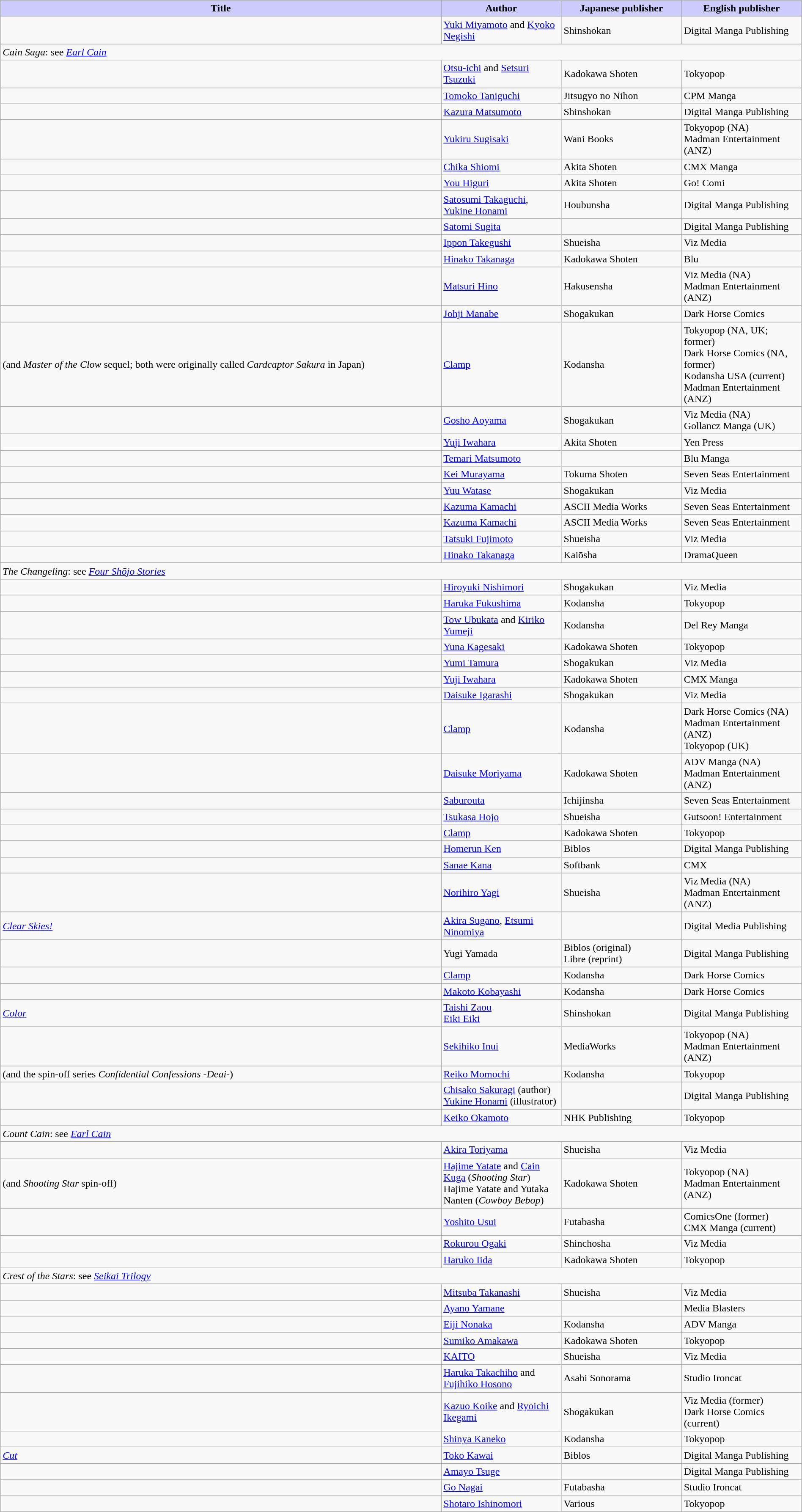<table class="wikitable" style="width: 100%;">
<tr>
<th style="background: #ccf;">Title</th>
<th style="background: #ccf; width: 15%;">Author</th>
<th style="background: #ccf; width: 15%;">Japanese publisher</th>
<th style="background: #ccf; width: 15%;">English publisher</th>
</tr>
<tr>
<td></td>
<td><a href='#'>Yuki Miyamoto</a> and <a href='#'>Kyoko Negishi</a></td>
<td>Shinshokan</td>
<td>Digital Manga Publishing</td>
</tr>
<tr>
<td colspan="4"><em>Cain Saga</em>: see <em><a href='#'>Earl Cain</a></em></td>
</tr>
<tr>
<td></td>
<td><a href='#'>Otsu-ichi</a> and <a href='#'>Setsuri Tsuzuki</a></td>
<td>Kadokawa Shoten</td>
<td>Tokyopop</td>
</tr>
<tr>
<td></td>
<td><a href='#'>Tomoko Taniguchi</a></td>
<td>Jitsugyo no Nihon</td>
<td>CPM Manga</td>
</tr>
<tr>
<td></td>
<td><a href='#'>Kazura Matsumoto</a></td>
<td>Shinshokan</td>
<td>Digital Manga Publishing</td>
</tr>
<tr>
<td></td>
<td><a href='#'>Yukiru Sugisaki</a></td>
<td>Wani Books</td>
<td>Tokyopop (NA) <br> Madman Entertainment (ANZ)</td>
</tr>
<tr>
<td></td>
<td><a href='#'>Chika Shiomi</a></td>
<td>Akita Shoten</td>
<td>CMX Manga</td>
</tr>
<tr>
<td></td>
<td><a href='#'>You Higuri</a></td>
<td>Akita Shoten</td>
<td>Go! Comi</td>
</tr>
<tr>
<td></td>
<td><a href='#'>Satosumi Takaguchi</a>, <a href='#'>Yukine Honami</a></td>
<td>Houbunsha</td>
<td>Digital Manga Publishing</td>
</tr>
<tr>
<td></td>
<td><a href='#'>Satomi Sugita</a></td>
<td></td>
<td>Digital Manga Publishing</td>
</tr>
<tr>
<td></td>
<td><a href='#'>Ippon Takegushi</a></td>
<td>Shueisha</td>
<td>Viz Media</td>
</tr>
<tr>
<td></td>
<td><a href='#'>Hinako Takanaga</a></td>
<td>Kadokawa Shoten</td>
<td>Blu</td>
</tr>
<tr>
<td></td>
<td><a href='#'>Matsuri Hino</a></td>
<td>Hakusensha</td>
<td>Viz Media (NA) <br> Madman Entertainment (ANZ)</td>
</tr>
<tr>
<td></td>
<td><a href='#'>Johji Manabe</a></td>
<td>Shogakukan</td>
<td>Dark Horse Comics</td>
</tr>
<tr>
<td> <div>(and <em>Master of the Clow</em> sequel; both were originally called <em>Cardcaptor Sakura</em> in Japan)</div></td>
<td><a href='#'>Clamp</a></td>
<td>Kodansha</td>
<td>Tokyopop (NA, UK; former)<br>Dark Horse Comics (NA, former)<br>Kodansha USA (current)<br>Madman Entertainment (ANZ)</td>
</tr>
<tr>
<td></td>
<td><a href='#'>Gosho Aoyama</a></td>
<td>Shogakukan</td>
<td>Viz Media (NA) <br> Gollancz Manga (UK)</td>
</tr>
<tr>
<td></td>
<td><a href='#'>Yuji Iwahara</a></td>
<td>Akita Shoten</td>
<td>Yen Press</td>
</tr>
<tr>
<td></td>
<td><a href='#'>Temari Matsumoto</a></td>
<td></td>
<td>Blu Manga</td>
</tr>
<tr>
<td></td>
<td><a href='#'>Kei Murayama</a></td>
<td>Tokuma Shoten</td>
<td>Seven Seas Entertainment</td>
</tr>
<tr>
<td></td>
<td><a href='#'>Yuu Watase</a></td>
<td>Shogakukan</td>
<td>Viz Media</td>
</tr>
<tr>
<td></td>
<td><a href='#'>Kazuma Kamachi</a></td>
<td>ASCII Media Works</td>
<td>Seven Seas Entertainment</td>
</tr>
<tr>
<td></td>
<td><a href='#'>Kazuma Kamachi</a></td>
<td>ASCII Media Works</td>
<td>Seven Seas Entertainment</td>
</tr>
<tr>
<td></td>
<td><a href='#'>Tatsuki Fujimoto</a></td>
<td>Shueisha</td>
<td>Viz Media</td>
</tr>
<tr>
<td></td>
<td><a href='#'>Hinako Takanaga</a></td>
<td>Kaiōsha</td>
<td>DramaQueen</td>
</tr>
<tr>
<td colspan="4"><em>The Changeling</em>: see <em><a href='#'>Four Shōjo Stories</a></em></td>
</tr>
<tr>
<td></td>
<td><a href='#'>Hiroyuki Nishimori</a></td>
<td>Shogakukan</td>
<td>Viz Media</td>
</tr>
<tr>
<td></td>
<td><a href='#'>Haruka Fukushima</a></td>
<td>Kodansha</td>
<td>Tokyopop</td>
</tr>
<tr>
<td></td>
<td><a href='#'>Tow Ubukata</a> and <a href='#'>Kiriko Yumeji</a></td>
<td>Kodansha</td>
<td>Del Rey Manga</td>
</tr>
<tr>
<td></td>
<td><a href='#'>Yuna Kagesaki</a></td>
<td>Kadokawa Shoten</td>
<td>Tokyopop</td>
</tr>
<tr>
<td></td>
<td><a href='#'>Yumi Tamura</a></td>
<td>Shogakukan</td>
<td>Viz Media</td>
</tr>
<tr>
<td></td>
<td><a href='#'>Yuji Iwahara</a></td>
<td>Kadokawa Shoten</td>
<td>CMX Manga</td>
</tr>
<tr>
<td></td>
<td><a href='#'>Daisuke Igarashi</a></td>
<td>Shogakukan</td>
<td>Viz Media</td>
</tr>
<tr>
<td></td>
<td><a href='#'>Clamp</a></td>
<td>Kodansha</td>
<td>Dark Horse Comics (NA) <br> Madman Entertainment (ANZ) <br> Tokyopop (UK)</td>
</tr>
<tr>
<td></td>
<td><a href='#'>Daisuke Moriyama</a></td>
<td>Kadokawa Shoten</td>
<td>ADV Manga (NA) <br> Madman Entertainment (ANZ)</td>
</tr>
<tr>
<td></td>
<td><a href='#'>Saburouta</a></td>
<td>Ichijinsha</td>
<td>Seven Seas Entertainment</td>
</tr>
<tr>
<td></td>
<td><a href='#'>Tsukasa Hojo</a></td>
<td>Shueisha</td>
<td>Gutsoon! Entertainment</td>
</tr>
<tr>
<td></td>
<td><a href='#'>Clamp</a></td>
<td>Kadokawa Shoten</td>
<td>Tokyopop</td>
</tr>
<tr>
<td></td>
<td><a href='#'>Homerun Ken</a></td>
<td>Biblos</td>
<td>Digital Manga Publishing</td>
</tr>
<tr>
<td></td>
<td><a href='#'>Sanae Kana</a></td>
<td>Softbank</td>
<td>CMX</td>
</tr>
<tr>
<td></td>
<td><a href='#'>Norihiro Yagi</a></td>
<td>Shueisha</td>
<td>Viz Media (NA) <br> Madman Entertainment (ANZ)</td>
</tr>
<tr>
<td><em><a href='#'>Clear Skies!</a></em></td>
<td><a href='#'>Akira Sugano</a>, <a href='#'>Etsumi Ninomiya</a></td>
<td></td>
<td>Digital Media Publishing</td>
</tr>
<tr>
<td></td>
<td>Yugi Yamada</td>
<td>Biblos (original) <br> Libre (reprint)</td>
<td>Digital Manga Publishing</td>
</tr>
<tr>
<td></td>
<td><a href='#'>Clamp</a></td>
<td>Kodansha</td>
<td>Dark Horse Comics</td>
</tr>
<tr>
<td></td>
<td><a href='#'>Makoto Kobayashi</a></td>
<td>Kodansha</td>
<td>Dark Horse Comics</td>
</tr>
<tr>
<td><em><a href='#'>Color</a></em></td>
<td><a href='#'>Taishi Zaou</a> <br> <a href='#'>Eiki Eiki</a></td>
<td>Shinshokan</td>
<td>Digital Manga Publishing</td>
</tr>
<tr>
<td></td>
<td><a href='#'>Sekihiko Inui</a></td>
<td>MediaWorks</td>
<td>Tokyopop (NA) <br> Madman Entertainment (ANZ)</td>
</tr>
<tr>
<td><div>(and the spin-off series <em>Confidential Confessions -Deai-</em>)</div></td>
<td><a href='#'>Reiko Momochi</a></td>
<td>Kodansha</td>
<td>Tokyopop</td>
</tr>
<tr>
<td></td>
<td><a href='#'>Chisako Sakuragi</a> (author) <br> <a href='#'>Yukine Honami</a> (illustrator)</td>
<td></td>
<td>Digital Manga Publishing</td>
</tr>
<tr>
<td></td>
<td><a href='#'>Keiko Okamoto</a></td>
<td>NHK Publishing</td>
<td>Tokyopop</td>
</tr>
<tr>
<td colspan="4"><em>Count Cain</em>: see <em><a href='#'>Earl Cain</a></em></td>
</tr>
<tr>
<td></td>
<td><a href='#'>Akira Toriyama</a></td>
<td>Shueisha</td>
<td>Viz Media</td>
</tr>
<tr>
<td> <div>(and <em>Shooting Star</em> spin-off)</div></td>
<td><a href='#'>Hajime Yatate</a> and <a href='#'>Cain Kuga</a> (<em>Shooting Star</em>) <br> Hajime Yatate and Yutaka Nanten (<em>Cowboy Bebop</em>)</td>
<td>Kadokawa Shoten</td>
<td>Tokyopop (NA) <br> Madman Entertainment (ANZ)</td>
</tr>
<tr>
<td></td>
<td><a href='#'>Yoshito Usui</a></td>
<td>Futabasha</td>
<td>ComicsOne (former) <br> CMX Manga (current)</td>
</tr>
<tr>
<td></td>
<td><a href='#'>Rokurou Ogaki</a></td>
<td>Shinchosha</td>
<td>Viz Media</td>
</tr>
<tr>
<td></td>
<td><a href='#'>Haruko Iida</a></td>
<td>Kadokawa Shoten</td>
<td>Tokyopop</td>
</tr>
<tr>
<td colspan="4"><em>Crest of the Stars</em>: see <em><a href='#'>Seikai Trilogy</a></em></td>
</tr>
<tr>
<td></td>
<td><a href='#'>Mitsuba Takanashi</a></td>
<td>Shueisha</td>
<td>Viz Media</td>
</tr>
<tr>
<td></td>
<td><a href='#'>Ayano Yamane</a></td>
<td></td>
<td>Media Blasters</td>
</tr>
<tr>
<td></td>
<td><a href='#'>Eiji Nonaka</a></td>
<td>Kodansha</td>
<td>ADV Manga</td>
</tr>
<tr>
<td></td>
<td><a href='#'>Sumiko Amakawa</a></td>
<td>Kadokawa Shoten</td>
<td>Tokyopop</td>
</tr>
<tr>
<td></td>
<td><a href='#'>KAITO</a></td>
<td>Shueisha</td>
<td>Viz Media</td>
</tr>
<tr>
<td></td>
<td><a href='#'>Haruka Takachiho</a> and <a href='#'>Fujihiko Hosono</a></td>
<td>Asahi Sonorama</td>
<td>Studio Ironcat</td>
</tr>
<tr>
<td></td>
<td><a href='#'>Kazuo Koike</a> and <a href='#'>Ryoichi Ikegami</a></td>
<td>Shogakukan</td>
<td>Viz Media (former) <br> Dark Horse Comics (current)</td>
</tr>
<tr>
<td></td>
<td><a href='#'>Shinya Kaneko</a></td>
<td>Kodansha</td>
<td>Tokyopop</td>
</tr>
<tr>
<td><em><a href='#'>Cut</a></em></td>
<td><a href='#'>Toko Kawai</a></td>
<td>Biblos</td>
<td>Digital Manga Publishing</td>
</tr>
<tr>
<td></td>
<td><a href='#'>Amayo Tsuge</a></td>
<td></td>
<td>Digital Manga Publishing</td>
</tr>
<tr>
<td></td>
<td><a href='#'>Go Nagai</a></td>
<td>Futabasha</td>
<td>Studio Ironcat</td>
</tr>
<tr>
<td></td>
<td><a href='#'>Shotaro Ishinomori</a></td>
<td>Various</td>
<td>Tokyopop</td>
</tr>
</table>
